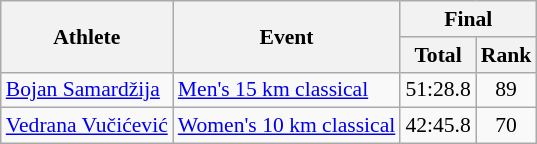<table class="wikitable" style="font-size:90%">
<tr>
<th rowspan="2">Athlete</th>
<th rowspan="2">Event</th>
<th colspan="2">Final</th>
</tr>
<tr>
<th>Total</th>
<th>Rank</th>
</tr>
<tr>
<td><a href='#'>Bojan Samardžija</a></td>
<td><a href='#'>Men's 15 km classical</a></td>
<td align="center">51:28.8</td>
<td align="center">89</td>
</tr>
<tr>
<td><a href='#'>Vedrana Vučićević</a></td>
<td><a href='#'>Women's 10 km classical</a></td>
<td align="center">42:45.8</td>
<td align="center">70</td>
</tr>
</table>
